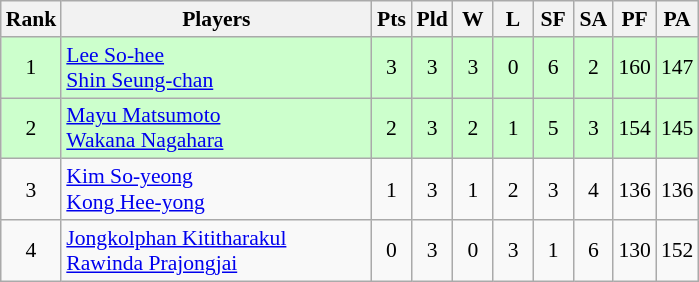<table class="wikitable" style="font-size:90%; text-align:center">
<tr>
<th width="20">Rank</th>
<th width="200">Players</th>
<th width="20">Pts</th>
<th width="20">Pld</th>
<th width="20">W</th>
<th width="20">L</th>
<th width="20">SF</th>
<th width="20">SA</th>
<th width="20">PF</th>
<th width="20">PA</th>
</tr>
<tr bgcolor="#ccffcc">
<td>1</td>
<td align="left"> <a href='#'>Lee So-hee</a><br> <a href='#'>Shin Seung-chan</a></td>
<td>3</td>
<td>3</td>
<td>3</td>
<td>0</td>
<td>6</td>
<td>2</td>
<td>160</td>
<td>147</td>
</tr>
<tr bgcolor="#ccffcc">
<td>2</td>
<td align="left"> <a href='#'>Mayu Matsumoto</a><br> <a href='#'>Wakana Nagahara</a></td>
<td>2</td>
<td>3</td>
<td>2</td>
<td>1</td>
<td>5</td>
<td>3</td>
<td>154</td>
<td>145</td>
</tr>
<tr bgcolor="">
<td>3</td>
<td align="left"> <a href='#'>Kim So-yeong</a><br> <a href='#'>Kong Hee-yong</a></td>
<td>1</td>
<td>3</td>
<td>1</td>
<td>2</td>
<td>3</td>
<td>4</td>
<td>136</td>
<td>136</td>
</tr>
<tr bgcolor="">
<td>4</td>
<td align="left"> <a href='#'>Jongkolphan Kititharakul</a><br> <a href='#'>Rawinda Prajongjai</a></td>
<td>0</td>
<td>3</td>
<td>0</td>
<td>3</td>
<td>1</td>
<td>6</td>
<td>130</td>
<td>152</td>
</tr>
</table>
